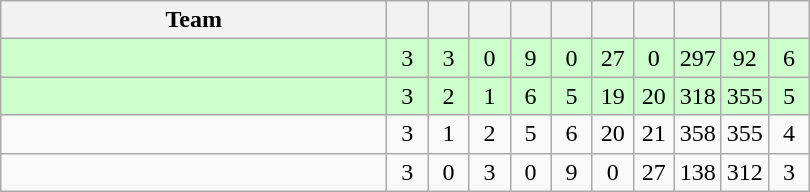<table class=wikitable style="text-align:center">
<tr>
<th width=250>Team</th>
<th width=20></th>
<th width=20></th>
<th width=20></th>
<th width=20></th>
<th width=20></th>
<th width=20></th>
<th width=20></th>
<th width=20></th>
<th width=20></th>
<th width=20></th>
</tr>
<tr style="background-color:#ccffcc;">
<td style="text-align:left;"></td>
<td>3</td>
<td>3</td>
<td>0</td>
<td>9</td>
<td>0</td>
<td>27</td>
<td>0</td>
<td>297</td>
<td>92</td>
<td>6</td>
</tr>
<tr style="background-color:#ccffcc;">
<td style="text-align:left;"></td>
<td>3</td>
<td>2</td>
<td>1</td>
<td>6</td>
<td>5</td>
<td>19</td>
<td>20</td>
<td>318</td>
<td>355</td>
<td>5</td>
</tr>
<tr>
<td style="text-align:left;"></td>
<td>3</td>
<td>1</td>
<td>2</td>
<td>5</td>
<td>6</td>
<td>20</td>
<td>21</td>
<td>358</td>
<td>355</td>
<td>4</td>
</tr>
<tr>
<td style="text-align:left;"></td>
<td>3</td>
<td>0</td>
<td>3</td>
<td>0</td>
<td>9</td>
<td>0</td>
<td>27</td>
<td>138</td>
<td>312</td>
<td>3</td>
</tr>
</table>
